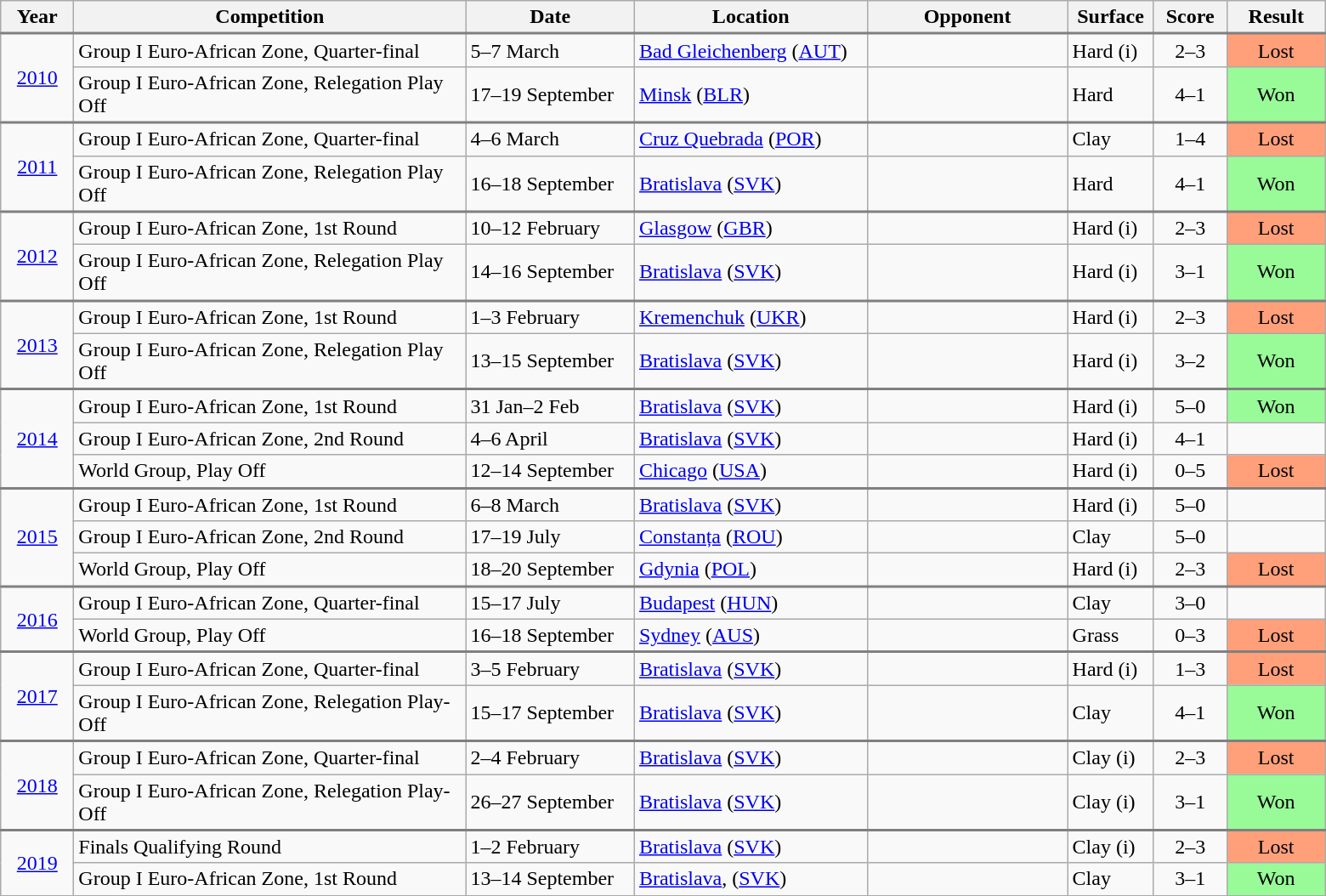<table class="wikitable collapsible">
<tr>
<th width="50">Year</th>
<th width="300">Competition</th>
<th width="125">Date</th>
<th width="175">Location</th>
<th width="150">Opponent</th>
<th width="60">Surface</th>
<th width="50">Score</th>
<th width="70">Result</th>
</tr>
<tr style="border-top:2px solid gray;">
<td align="center" rowspan="2"><a href='#'>2010</a></td>
<td>Group I Euro-African Zone, Quarter-final</td>
<td>5–7 March</td>
<td><a href='#'>Bad Gleichenberg</a> (<a href='#'>AUT</a>)</td>
<td></td>
<td>Hard (i)</td>
<td align="center">2–3</td>
<td align="center" bgcolor="#FFA07A">Lost</td>
</tr>
<tr>
<td>Group I Euro-African Zone, Relegation Play Off</td>
<td>17–19 September</td>
<td><a href='#'>Minsk</a> (<a href='#'>BLR</a>)</td>
<td></td>
<td>Hard</td>
<td align="center">4–1</td>
<td align="center" bgcolor="#98FB98">Won</td>
</tr>
<tr style="border-top:2px solid gray;">
<td align="center" rowspan="2"><a href='#'>2011</a></td>
<td>Group I Euro-African Zone, Quarter-final</td>
<td>4–6 March</td>
<td><a href='#'>Cruz Quebrada</a> (<a href='#'>POR</a>)</td>
<td></td>
<td>Clay</td>
<td align="center">1–4</td>
<td align="center" bgcolor="#FFA07A">Lost</td>
</tr>
<tr>
<td>Group I Euro-African Zone, Relegation Play Off</td>
<td>16–18 September</td>
<td><a href='#'>Bratislava</a> (<a href='#'>SVK</a>)</td>
<td></td>
<td>Hard</td>
<td align="center">4–1</td>
<td align="center" bgcolor="#98FB98">Won</td>
</tr>
<tr style="border-top:2px solid gray;">
<td align="center" rowspan="2"><a href='#'>2012</a></td>
<td>Group I Euro-African Zone, 1st Round</td>
<td>10–12 February</td>
<td><a href='#'>Glasgow</a> (<a href='#'>GBR</a>)</td>
<td></td>
<td>Hard (i)</td>
<td align="center">2–3</td>
<td align="center" bgcolor="#FFA07A">Lost</td>
</tr>
<tr>
<td>Group I Euro-African Zone, Relegation Play Off</td>
<td>14–16 September</td>
<td><a href='#'>Bratislava</a> (<a href='#'>SVK</a>)</td>
<td></td>
<td>Hard (i)</td>
<td align="center">3–1</td>
<td align="center" bgcolor="#98FB98">Won</td>
</tr>
<tr style="border-top:2px solid gray;">
<td align="center" rowspan="2"><a href='#'>2013</a></td>
<td>Group I Euro-African Zone, 1st Round</td>
<td>1–3 February</td>
<td><a href='#'>Kremenchuk</a> (<a href='#'>UKR</a>)</td>
<td></td>
<td>Hard (i)</td>
<td align="center">2–3</td>
<td align="center" bgcolor="#FFA07A">Lost</td>
</tr>
<tr>
<td>Group I Euro-African Zone, Relegation Play Off</td>
<td>13–15 September</td>
<td><a href='#'>Bratislava</a> (<a href='#'>SVK</a>)</td>
<td></td>
<td>Hard (i)</td>
<td align="center">3–2</td>
<td align="center" bgcolor="#98FB98">Won</td>
</tr>
<tr style="border-top:2px solid gray;">
<td align="center" rowspan="3"><a href='#'>2014</a></td>
<td>Group I Euro-African Zone, 1st Round</td>
<td>31 Jan–2 Feb</td>
<td><a href='#'>Bratislava</a> (<a href='#'>SVK</a>)</td>
<td></td>
<td>Hard (i)</td>
<td align="center">5–0</td>
<td align="center" bgcolor="#98FB98">Won</td>
</tr>
<tr>
<td>Group I Euro-African Zone, 2nd Round</td>
<td>4–6 April</td>
<td><a href='#'>Bratislava</a> (<a href='#'>SVK</a>)</td>
<td></td>
<td>Hard (i)</td>
<td align="center">4–1</td>
<td></td>
</tr>
<tr>
<td>World Group, Play Off</td>
<td>12–14 September</td>
<td><a href='#'>Chicago</a> (<a href='#'>USA</a>)</td>
<td></td>
<td>Hard (i)</td>
<td align="center">0–5</td>
<td align="center" bgcolor="#FFA07A">Lost</td>
</tr>
<tr style="border-top:2px solid gray;">
<td align="center" rowspan="3"><a href='#'>2015</a></td>
<td>Group I Euro-African Zone, 1st Round</td>
<td>6–8 March</td>
<td><a href='#'>Bratislava</a> (<a href='#'>SVK</a>)</td>
<td></td>
<td>Hard (i)</td>
<td align="center">5–0</td>
<td></td>
</tr>
<tr>
<td>Group I Euro-African Zone, 2nd Round</td>
<td>17–19 July</td>
<td><a href='#'>Constanța</a> (<a href='#'>ROU</a>)</td>
<td></td>
<td>Clay</td>
<td align="center">5–0</td>
<td></td>
</tr>
<tr>
<td>World Group, Play Off</td>
<td>18–20 September</td>
<td><a href='#'>Gdynia</a> (<a href='#'>POL</a>)</td>
<td></td>
<td>Hard (i)</td>
<td align="center">2–3</td>
<td align="center" bgcolor="#FFA07A">Lost</td>
</tr>
<tr style="border-top:2px solid gray;">
<td align="center" rowspan="2"><a href='#'>2016</a></td>
<td>Group I Euro-African Zone, Quarter-final</td>
<td>15–17 July</td>
<td><a href='#'>Budapest</a> (<a href='#'>HUN</a>)</td>
<td></td>
<td>Clay</td>
<td align="center">3–0</td>
<td></td>
</tr>
<tr>
<td>World Group, Play Off</td>
<td>16–18 September</td>
<td><a href='#'>Sydney</a> (<a href='#'>AUS</a>)</td>
<td></td>
<td>Grass</td>
<td align="center">0–3</td>
<td align="center" bgcolor="#FFA07A">Lost</td>
</tr>
<tr style="border-top:2px solid gray;">
<td align="center" rowspan="2"><a href='#'>2017</a></td>
<td>Group I Euro-African Zone, Quarter-final</td>
<td>3–5 February</td>
<td><a href='#'>Bratislava</a> (<a href='#'>SVK</a>)</td>
<td></td>
<td>Hard (i)</td>
<td align="center">1–3</td>
<td align="center" bgcolor="#FFA07A">Lost</td>
</tr>
<tr>
<td>Group I Euro-African Zone, Relegation Play-Off</td>
<td>15–17 September</td>
<td><a href='#'>Bratislava</a> (<a href='#'>SVK</a>)</td>
<td></td>
<td>Clay</td>
<td align="center">4–1</td>
<td align="center" bgcolor="#98FB98">Won</td>
</tr>
<tr style="border-top:2px solid gray;">
<td align="center" rowspan="2"><a href='#'>2018</a></td>
<td>Group I Euro-African Zone, Quarter-final</td>
<td>2–4 February</td>
<td><a href='#'>Bratislava</a> (<a href='#'>SVK</a>)</td>
<td></td>
<td>Clay (i)</td>
<td align="center">2–3</td>
<td align="center" bgcolor="#FFA07A">Lost</td>
</tr>
<tr>
<td>Group I Euro-African Zone, Relegation Play-Off</td>
<td>26–27 September</td>
<td><a href='#'>Bratislava</a> (<a href='#'>SVK</a>)</td>
<td></td>
<td>Clay (i)</td>
<td align="center">3–1</td>
<td align="center" bgcolor="#98FB98">Won</td>
</tr>
<tr style="border-top:2px solid gray;">
<td align="center" rowspan="2"><a href='#'>2019</a></td>
<td>Finals Qualifying Round</td>
<td>1–2 February</td>
<td><a href='#'>Bratislava</a> (<a href='#'>SVK</a>)</td>
<td></td>
<td>Clay (i)</td>
<td align="center">2–3</td>
<td align="center" bgcolor="#FFA07A">Lost</td>
</tr>
<tr>
<td>Group I Euro-African Zone, 1st Round</td>
<td>13–14 September</td>
<td><a href='#'>Bratislava</a>, (<a href='#'>SVK</a>)</td>
<td></td>
<td>Clay</td>
<td align="center">3–1</td>
<td align="center" bgcolor="98FB98">Won</td>
</tr>
<tr>
</tr>
</table>
